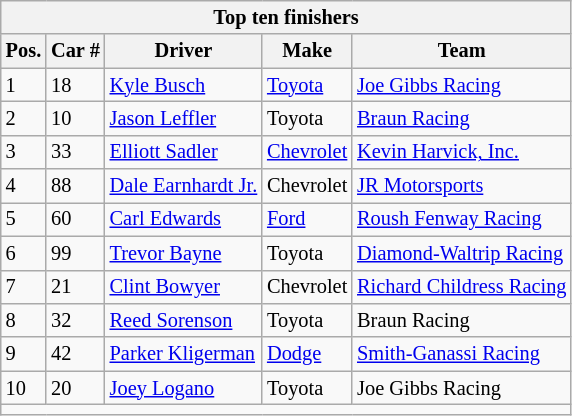<table class="wikitable" style="font-size: 85%;">
<tr>
<th colspan=5 align=center>Top ten finishers</th>
</tr>
<tr>
<th>Pos.</th>
<th>Car #</th>
<th>Driver</th>
<th>Make</th>
<th>Team</th>
</tr>
<tr>
<td>1</td>
<td>18</td>
<td><a href='#'>Kyle Busch</a></td>
<td><a href='#'>Toyota</a></td>
<td><a href='#'>Joe Gibbs Racing</a></td>
</tr>
<tr>
<td>2</td>
<td>10</td>
<td><a href='#'>Jason Leffler</a></td>
<td>Toyota</td>
<td><a href='#'>Braun Racing</a></td>
</tr>
<tr>
<td>3</td>
<td>33</td>
<td><a href='#'>Elliott Sadler</a></td>
<td><a href='#'>Chevrolet</a></td>
<td><a href='#'>Kevin Harvick, Inc.</a></td>
</tr>
<tr>
<td>4</td>
<td>88</td>
<td><a href='#'>Dale Earnhardt Jr.</a></td>
<td>Chevrolet</td>
<td><a href='#'>JR Motorsports</a></td>
</tr>
<tr>
<td>5</td>
<td>60</td>
<td><a href='#'>Carl Edwards</a></td>
<td><a href='#'>Ford</a></td>
<td><a href='#'>Roush Fenway Racing</a></td>
</tr>
<tr>
<td>6</td>
<td>99</td>
<td><a href='#'>Trevor Bayne</a></td>
<td>Toyota</td>
<td><a href='#'>Diamond-Waltrip Racing</a></td>
</tr>
<tr>
<td>7</td>
<td>21</td>
<td><a href='#'>Clint Bowyer</a></td>
<td>Chevrolet</td>
<td><a href='#'>Richard Childress Racing</a></td>
</tr>
<tr>
<td>8</td>
<td>32</td>
<td><a href='#'>Reed Sorenson</a></td>
<td>Toyota</td>
<td>Braun Racing</td>
</tr>
<tr>
<td>9</td>
<td>42</td>
<td><a href='#'>Parker Kligerman</a></td>
<td><a href='#'>Dodge</a></td>
<td><a href='#'>Smith-Ganassi Racing</a></td>
</tr>
<tr>
<td>10</td>
<td>20</td>
<td><a href='#'>Joey Logano</a></td>
<td>Toyota</td>
<td>Joe Gibbs Racing</td>
</tr>
<tr>
<td colspan=5 align=center></td>
</tr>
</table>
